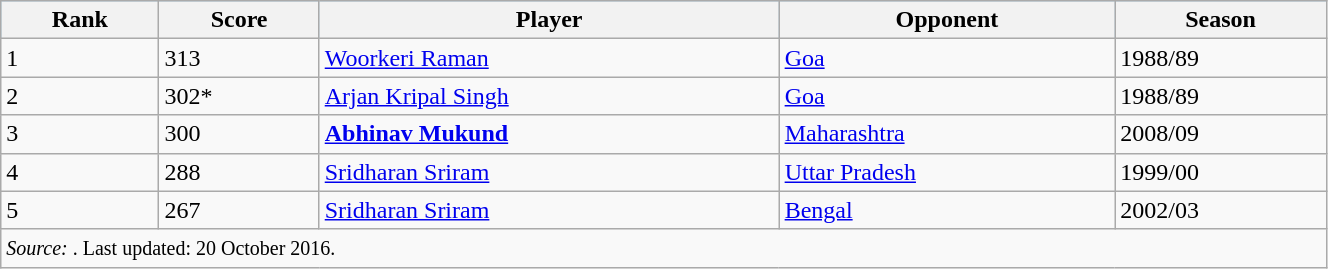<table class="wikitable" width=70%>
<tr bgcolor=#87cefa>
<th>Rank</th>
<th>Score</th>
<th>Player</th>
<th>Opponent</th>
<th>Season</th>
</tr>
<tr>
<td>1</td>
<td>313</td>
<td><a href='#'>Woorkeri Raman</a></td>
<td><a href='#'>Goa</a></td>
<td>1988/89</td>
</tr>
<tr>
<td>2</td>
<td>302*</td>
<td><a href='#'>Arjan Kripal Singh</a></td>
<td><a href='#'>Goa</a></td>
<td>1988/89</td>
</tr>
<tr>
<td>3</td>
<td>300</td>
<td><strong><a href='#'>Abhinav Mukund</a></strong></td>
<td><a href='#'>Maharashtra</a></td>
<td>2008/09</td>
</tr>
<tr>
<td>4</td>
<td>288</td>
<td><a href='#'>Sridharan Sriram</a></td>
<td><a href='#'>Uttar Pradesh</a></td>
<td>1999/00</td>
</tr>
<tr>
<td>5</td>
<td>267</td>
<td><a href='#'>Sridharan Sriram</a></td>
<td><a href='#'>Bengal</a></td>
<td>2002/03</td>
</tr>
<tr>
<td colspan=5><small><em>Source:  </em>. Last updated: 20 October 2016.</small></td>
</tr>
</table>
